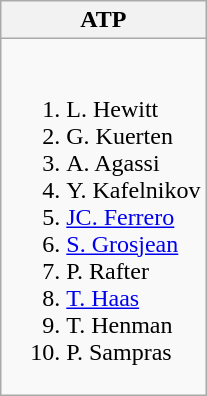<table class="wikitable">
<tr>
<th>ATP</th>
</tr>
<tr style="vertical-align: top;">
<td style="white-space: nowrap;"><br><ol><li> L. Hewitt</li><li> G. Kuerten</li><li> A. Agassi</li><li> Y. Kafelnikov</li><li> <a href='#'>JC. Ferrero</a></li><li> <a href='#'>S. Grosjean</a></li><li> P. Rafter</li><li> <a href='#'>T. Haas</a></li><li> T. Henman</li><li> P. Sampras</li></ol></td>
</tr>
</table>
